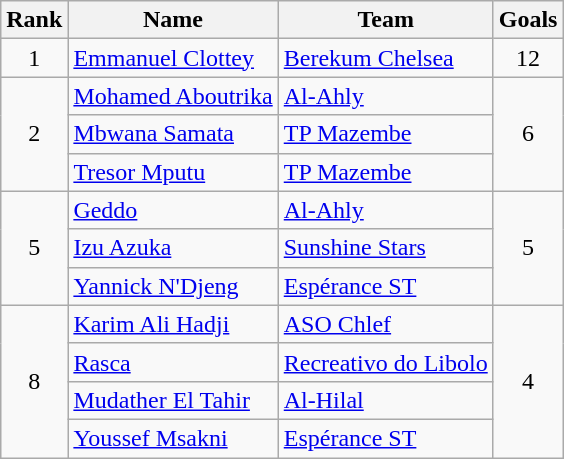<table class="wikitable" style="text-align:center">
<tr>
<th>Rank</th>
<th>Name</th>
<th>Team</th>
<th>Goals</th>
</tr>
<tr>
<td rowspan=1>1</td>
<td align="left"> <a href='#'>Emmanuel Clottey</a></td>
<td align="left"> <a href='#'>Berekum Chelsea</a></td>
<td>12</td>
</tr>
<tr>
<td rowspan=3>2</td>
<td align="left"> <a href='#'>Mohamed Aboutrika</a></td>
<td align="left"> <a href='#'>Al-Ahly</a></td>
<td rowspan=3>6</td>
</tr>
<tr>
<td align="left"> <a href='#'>Mbwana Samata</a></td>
<td align="left"> <a href='#'>TP Mazembe</a></td>
</tr>
<tr>
<td align="left"> <a href='#'>Tresor Mputu</a></td>
<td align="left"> <a href='#'>TP Mazembe</a></td>
</tr>
<tr>
<td rowspan=3>5</td>
<td align="left"> <a href='#'>Geddo</a></td>
<td align="left"> <a href='#'>Al-Ahly</a></td>
<td rowspan=3>5</td>
</tr>
<tr>
<td align="left"> <a href='#'>Izu Azuka</a></td>
<td align="left"> <a href='#'>Sunshine Stars</a></td>
</tr>
<tr>
<td align="left"> <a href='#'>Yannick N'Djeng</a></td>
<td align="left"> <a href='#'>Espérance ST</a></td>
</tr>
<tr>
<td rowspan=5>8</td>
<td align="left"> <a href='#'>Karim Ali Hadji</a></td>
<td align="left"> <a href='#'>ASO Chlef</a></td>
<td rowspan=4>4</td>
</tr>
<tr>
<td align="left"> <a href='#'>Rasca</a></td>
<td align="left"> <a href='#'>Recreativo do Libolo</a></td>
</tr>
<tr>
<td align="left"> <a href='#'>Mudather El Tahir</a></td>
<td align="left"> <a href='#'>Al-Hilal</a></td>
</tr>
<tr>
<td align="left"> <a href='#'>Youssef Msakni</a></td>
<td align="left"> <a href='#'>Espérance ST</a></td>
</tr>
</table>
